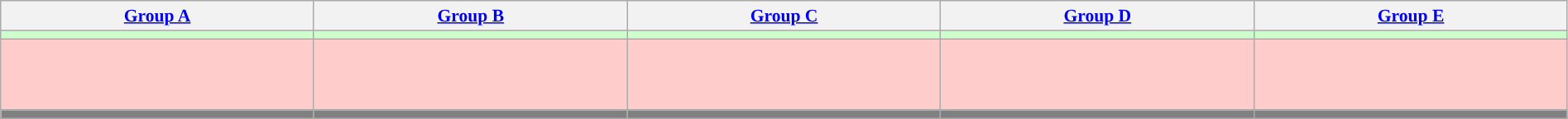<table class="wikitable" style="text-align:center; width:99.96%; font-size:90%;">
<tr>
<th style="width:14.28%"><a href='#'>Group A</a></th>
<th style="width:14.28%"><a href='#'>Group B</a></th>
<th style="width:14.28%"><a href='#'>Group C</a></th>
<th style="width:14.28%"><a href='#'>Group D</a></th>
<th style="width:14.28%"><a href='#'>Group E</a></th>
</tr>
<tr style="background:#ccffcc;">
<td style="vertical-align:top"></td>
<td style="vertical-align:top"></td>
<td style="vertical-align:top"></td>
<td style="vertical-align:top"></td>
<td style="vertical-align:top"></td>
</tr>
<tr style="background:#ffcccc;">
<td style="vertical-align:top"><br><br><br></td>
<td style="vertical-align:top"><br><br><br></td>
<td style="vertical-align:top"><br><br><br></td>
<td style="vertical-align:top"><br><br><br></td>
<td style="vertical-align:top"><br><br><br></td>
</tr>
<tr style="background:grey;">
<td style="vertical-align:top"></td>
<td style="vertical-align:top"></td>
<td style="vertical-align:top"></td>
<td style="vertical-align:top"></td>
<td style="vertical-align:top"></td>
</tr>
</table>
